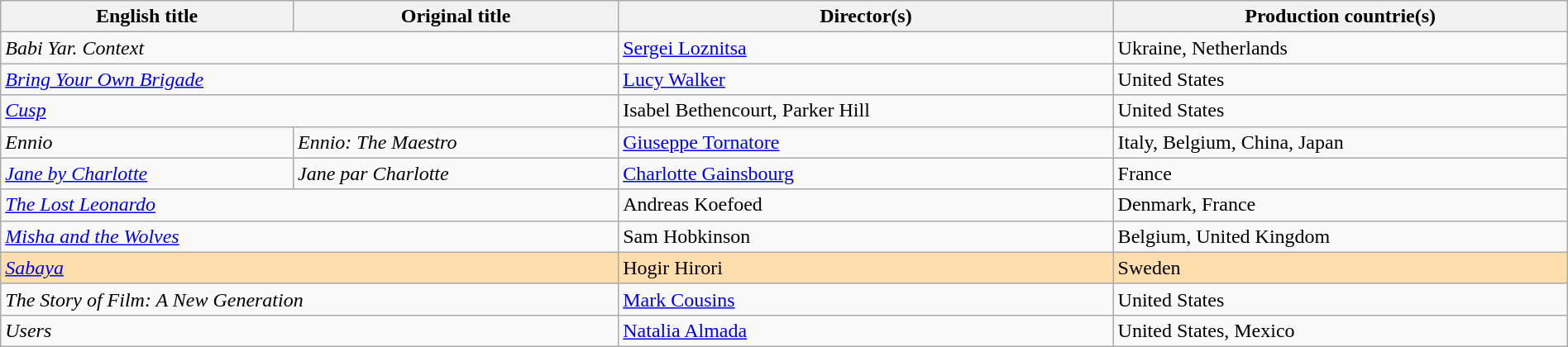<table class="sortable wikitable" style="width:100%; margin-bottom:4px" cellpadding="5">
<tr>
<th scope="col">English title</th>
<th scope="col">Original title</th>
<th scope="col">Director(s)</th>
<th scope="col">Production countrie(s)</th>
</tr>
<tr>
<td colspan="2"><em>Babi Yar. Context</em></td>
<td><a href='#'>Sergei Loznitsa</a></td>
<td>Ukraine, Netherlands</td>
</tr>
<tr>
<td colspan="2"><em><a href='#'>Bring Your Own Brigade</a></em></td>
<td><a href='#'>Lucy Walker</a></td>
<td>United States</td>
</tr>
<tr>
<td colspan="2"><em><a href='#'>Cusp</a></em></td>
<td>Isabel Bethencourt, Parker Hill</td>
<td>United States</td>
</tr>
<tr>
<td><em>Ennio</em></td>
<td><em>Ennio: The Maestro</em></td>
<td><a href='#'>Giuseppe Tornatore</a></td>
<td>Italy, Belgium, China, Japan</td>
</tr>
<tr>
<td><em><a href='#'>Jane by Charlotte</a></em></td>
<td><em>Jane par Charlotte</em></td>
<td><a href='#'>Charlotte Gainsbourg</a></td>
<td>France</td>
</tr>
<tr>
<td colspan="2"><em><a href='#'>The Lost Leonardo</a></em></td>
<td>Andreas Koefoed</td>
<td>Denmark, France</td>
</tr>
<tr>
<td colspan="2"><em><a href='#'>Misha and the Wolves</a></em></td>
<td>Sam Hobkinson</td>
<td>Belgium, United Kingdom</td>
</tr>
<tr style="background:#FFDEAD;">
<td colspan="2"><em><a href='#'>Sabaya</a></em></td>
<td>Hogir Hirori</td>
<td>Sweden</td>
</tr>
<tr>
<td colspan="2"><em>The Story of Film: A New Generation</em></td>
<td><a href='#'>Mark Cousins</a></td>
<td>United States</td>
</tr>
<tr>
<td colspan="2"><em>Users</em></td>
<td><a href='#'>Natalia Almada</a></td>
<td>United States, Mexico</td>
</tr>
</table>
